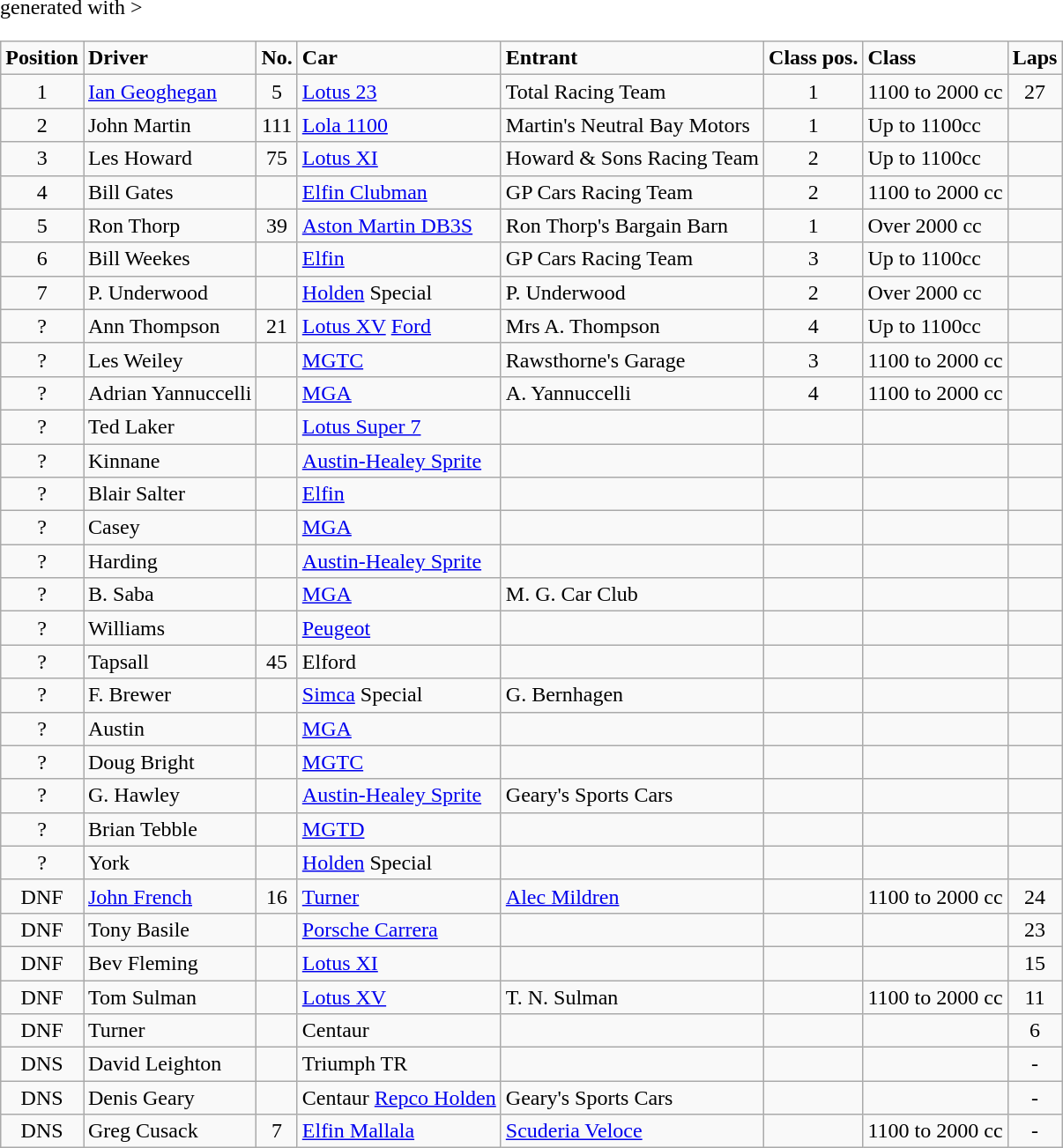<table class="wikitable" <hiddentext>generated with >
<tr style="font-weight:bold">
<td align="center">Position</td>
<td>Driver</td>
<td align="center">No.</td>
<td>Car</td>
<td>Entrant</td>
<td align="center">Class pos.</td>
<td>Class</td>
<td align="center">Laps</td>
</tr>
<tr>
<td align="center">1</td>
<td><a href='#'>Ian Geoghegan</a></td>
<td align="center">5</td>
<td><a href='#'>Lotus 23</a></td>
<td>Total Racing Team</td>
<td align="center">1</td>
<td>1100 to 2000 cc</td>
<td align="center">27</td>
</tr>
<tr>
<td align="center">2</td>
<td>John Martin</td>
<td align="center">111</td>
<td><a href='#'>Lola 1100</a></td>
<td>Martin's Neutral Bay Motors</td>
<td align="center">1</td>
<td>Up to 1100cc</td>
<td align="center"></td>
</tr>
<tr>
<td align="center">3</td>
<td>Les Howard</td>
<td align="center">75</td>
<td><a href='#'>Lotus XI</a></td>
<td>Howard & Sons Racing Team</td>
<td align="center">2</td>
<td>Up to 1100cc</td>
<td align="center"></td>
</tr>
<tr>
<td align="center">4</td>
<td>Bill Gates</td>
<td align="center"></td>
<td><a href='#'>Elfin Clubman</a></td>
<td>GP Cars Racing Team </td>
<td align="center">2</td>
<td>1100 to 2000 cc</td>
<td align="center"></td>
</tr>
<tr>
<td align="center">5</td>
<td>Ron Thorp</td>
<td align="center">39</td>
<td><a href='#'>Aston Martin DB3S</a></td>
<td>Ron Thorp's Bargain Barn</td>
<td align="center">1</td>
<td>Over 2000 cc</td>
<td align="center"></td>
</tr>
<tr>
<td align="center">6</td>
<td>Bill Weekes</td>
<td align="center"></td>
<td><a href='#'>Elfin</a></td>
<td>GP Cars Racing Team </td>
<td align="center">3</td>
<td>Up to 1100cc</td>
<td align="center"></td>
</tr>
<tr>
<td align="center">7</td>
<td>P. Underwood</td>
<td align="center"></td>
<td><a href='#'>Holden</a> Special</td>
<td>P. Underwood</td>
<td align="center">2</td>
<td>Over 2000 cc</td>
<td align="center"></td>
</tr>
<tr>
<td align="center">?</td>
<td>Ann Thompson</td>
<td align="center">21</td>
<td><a href='#'>Lotus XV</a> <a href='#'>Ford</a></td>
<td>Mrs A. Thompson</td>
<td align="center">4</td>
<td>Up to 1100cc</td>
<td align="center"></td>
</tr>
<tr>
<td align="center">?</td>
<td>Les Weiley </td>
<td align="center"></td>
<td><a href='#'>MGTC</a></td>
<td>Rawsthorne's Garage</td>
<td align="center">3</td>
<td>1100 to 2000 cc</td>
<td align="center"></td>
</tr>
<tr>
<td align="center">?</td>
<td>Adrian Yannuccelli</td>
<td align="center"></td>
<td><a href='#'>MGA</a></td>
<td>A. Yannuccelli</td>
<td align="center">4</td>
<td>1100 to 2000 cc</td>
<td align="center"></td>
</tr>
<tr>
<td align="center">?</td>
<td>Ted Laker</td>
<td align="center"></td>
<td><a href='#'>Lotus Super 7</a></td>
<td></td>
<td align="center"></td>
<td></td>
<td align="center"></td>
</tr>
<tr>
<td align="center">?</td>
<td>Kinnane</td>
<td align="center"></td>
<td><a href='#'>Austin-Healey Sprite</a></td>
<td></td>
<td align="center"></td>
<td></td>
<td align="center"></td>
</tr>
<tr>
<td align="center">?</td>
<td>Blair Salter</td>
<td align="center"></td>
<td><a href='#'>Elfin</a></td>
<td></td>
<td align="center"></td>
<td></td>
<td align="center"></td>
</tr>
<tr>
<td align="center">?</td>
<td>Casey</td>
<td align="center"></td>
<td><a href='#'>MGA</a></td>
<td></td>
<td align="center"></td>
<td></td>
<td align="center"></td>
</tr>
<tr>
<td align="center">?</td>
<td>Harding</td>
<td align="center"></td>
<td><a href='#'>Austin-Healey Sprite</a></td>
<td></td>
<td align="center"></td>
<td></td>
<td align="center"></td>
</tr>
<tr>
<td align="center">?</td>
<td>B. Saba </td>
<td align="center"></td>
<td><a href='#'>MGA</a></td>
<td>M. G. Car Club </td>
<td align="center"></td>
<td></td>
<td align="center"></td>
</tr>
<tr>
<td align="center">?</td>
<td>Williams</td>
<td align="center"></td>
<td><a href='#'>Peugeot</a></td>
<td></td>
<td align="center"></td>
<td></td>
<td align="center"></td>
</tr>
<tr>
<td align="center">?</td>
<td>Tapsall</td>
<td align="center">45</td>
<td>Elford</td>
<td></td>
<td align="center"></td>
<td></td>
<td align="center"></td>
</tr>
<tr>
<td align="center">?</td>
<td>F. Brewer </td>
<td align="center"></td>
<td><a href='#'>Simca</a> Special</td>
<td>G. Bernhagen </td>
<td align="center"></td>
<td></td>
<td align="center"></td>
</tr>
<tr>
<td align="center">?</td>
<td>Austin</td>
<td align="center"></td>
<td><a href='#'>MGA</a></td>
<td></td>
<td align="center"></td>
<td></td>
<td align="center"></td>
</tr>
<tr>
<td align="center">?</td>
<td>Doug Bright</td>
<td align="center"></td>
<td><a href='#'>MGTC</a></td>
<td></td>
<td align="center"></td>
<td></td>
<td align="center"></td>
</tr>
<tr>
<td align="center">?</td>
<td>G. Hawley </td>
<td align="center"></td>
<td><a href='#'>Austin-Healey Sprite</a></td>
<td>Geary's Sports Cars </td>
<td align="center"></td>
<td></td>
<td align="center"></td>
</tr>
<tr>
<td align="center">?</td>
<td>Brian Tebble</td>
<td align="center"></td>
<td><a href='#'>MGTD</a></td>
<td></td>
<td align="center"></td>
<td></td>
<td align="center"></td>
</tr>
<tr>
<td align="center">?</td>
<td>York</td>
<td align="center"></td>
<td><a href='#'>Holden</a> Special</td>
<td></td>
<td align="center"></td>
<td></td>
<td align="center"></td>
</tr>
<tr>
<td align="center">DNF</td>
<td><a href='#'>John French</a></td>
<td align="center">16 </td>
<td><a href='#'>Turner</a></td>
<td><a href='#'>Alec Mildren</a></td>
<td align="center"></td>
<td>1100 to 2000 cc</td>
<td align="center">24</td>
</tr>
<tr>
<td align="center">DNF</td>
<td>Tony Basile </td>
<td align="center"></td>
<td><a href='#'>Porsche Carrera</a></td>
<td></td>
<td align="center"></td>
<td></td>
<td align="center">23</td>
</tr>
<tr>
<td align="center">DNF</td>
<td>Bev Fleming</td>
<td align="center"></td>
<td><a href='#'>Lotus XI</a></td>
<td></td>
<td align="center"></td>
<td></td>
<td align="center">15</td>
</tr>
<tr>
<td align="center">DNF</td>
<td>Tom Sulman</td>
<td align="center"></td>
<td><a href='#'>Lotus XV</a></td>
<td>T. N. Sulman </td>
<td align="center"></td>
<td>1100 to 2000 cc</td>
<td align="center">11 </td>
</tr>
<tr>
<td align="center">DNF</td>
<td>Turner</td>
<td align="center"></td>
<td>Centaur</td>
<td></td>
<td align="center"></td>
<td></td>
<td align="center">6</td>
</tr>
<tr>
<td align="center">DNS </td>
<td>David Leighton </td>
<td align="center"></td>
<td>Triumph TR </td>
<td></td>
<td align="center"></td>
<td></td>
<td align="center">-</td>
</tr>
<tr>
<td align="center">DNS</td>
<td>Denis Geary</td>
<td align="center"></td>
<td>Centaur <a href='#'>Repco Holden</a></td>
<td>Geary's Sports Cars </td>
<td align="center"></td>
<td></td>
<td align="center">-</td>
</tr>
<tr>
<td align="center">DNS</td>
<td>Greg Cusack</td>
<td align="center">7</td>
<td><a href='#'>Elfin Mallala</a></td>
<td><a href='#'>Scuderia Veloce</a></td>
<td align="center"></td>
<td>1100 to 2000 cc</td>
<td align="center">-</td>
</tr>
</table>
